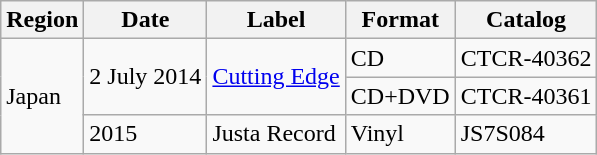<table class="wikitable">
<tr>
<th>Region</th>
<th>Date</th>
<th>Label</th>
<th>Format</th>
<th>Catalog</th>
</tr>
<tr>
<td rowspan="3">Japan</td>
<td rowspan="2">2 July 2014</td>
<td rowspan="2"><a href='#'>Cutting Edge</a></td>
<td>CD</td>
<td>CTCR-40362</td>
</tr>
<tr>
<td>CD+DVD</td>
<td>CTCR-40361</td>
</tr>
<tr>
<td>2015</td>
<td>Justa Record</td>
<td>Vinyl</td>
<td>JS7S084</td>
</tr>
</table>
